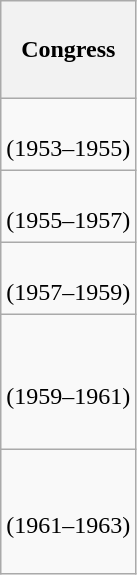<table class="wikitable" style="float:left; margin:0; margin-right:-0.5px; margin-top:14px; text-align:center;">
<tr style="white-space:nowrap; height:4.08em;">
<th>Congress</th>
</tr>
<tr style="white-space:nowrap; height:3em;">
<td><strong></strong><br>(1953–1955)</td>
</tr>
<tr style="white-space:nowrap; height:3em">
<td><strong></strong><br>(1955–1957)</td>
</tr>
<tr style="white-space:nowrap; height:3em">
<td><strong></strong><br>(1957–1959)</td>
</tr>
<tr style="white-space:nowrap; height:5.62em">
<td><strong></strong><br>(1959–1961)</td>
</tr>
<tr style="white-space:nowrap; height:5.2em">
<td><strong></strong><br>(1961–1963)</td>
</tr>
</table>
